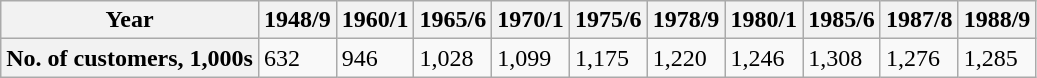<table class="wikitable">
<tr>
<th>Year</th>
<th>1948/9</th>
<th>1960/1</th>
<th>1965/6</th>
<th>1970/1</th>
<th>1975/6</th>
<th>1978/9</th>
<th>1980/1</th>
<th>1985/6</th>
<th>1987/8</th>
<th>1988/9</th>
</tr>
<tr>
<th>No. of customers, 1,000s</th>
<td>632</td>
<td>946</td>
<td>1,028</td>
<td>1,099</td>
<td>1,175</td>
<td>1,220</td>
<td>1,246</td>
<td>1,308</td>
<td>1,276</td>
<td>1,285</td>
</tr>
</table>
